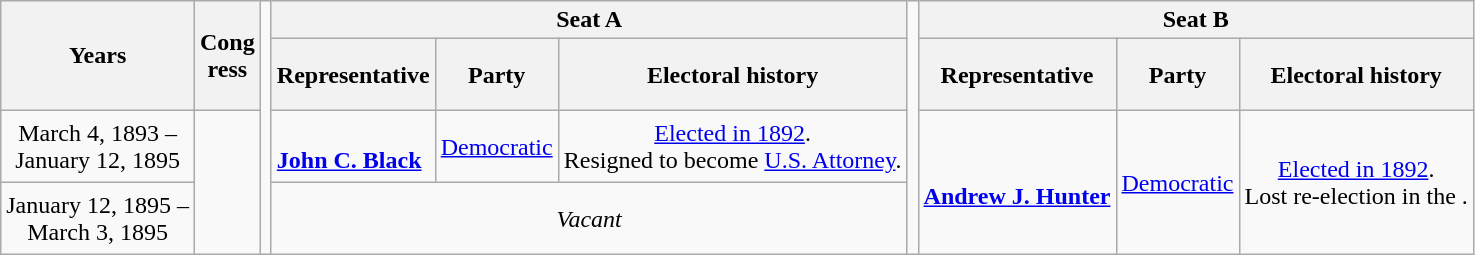<table class=wikitable style="text-align:center">
<tr>
<th rowspan=2>Years</th>
<th rowspan=2>Cong<br>ress</th>
<td rowspan=99></td>
<th colspan=3>Seat A</th>
<td rowspan=99></td>
<th colspan=3>Seat B</th>
</tr>
<tr style="height:3em">
<th>Representative</th>
<th>Party</th>
<th>Electoral history</th>
<th>Representative</th>
<th>Party</th>
<th>Electoral history</th>
</tr>
<tr style="height:3em">
<td nowrap>March 4, 1893 –<br>January 12, 1895</td>
<td rowspan=2></td>
<td align=left><br><strong><a href='#'>John C. Black</a></strong><br></td>
<td><a href='#'>Democratic</a></td>
<td><a href='#'>Elected in 1892</a>.<br>Resigned to become <a href='#'>U.S. Attorney</a>.</td>
<td align=left rowspan=2><br><strong><a href='#'>Andrew J. Hunter</a></strong><br></td>
<td rowspan=2 ><a href='#'>Democratic</a></td>
<td rowspan=2><a href='#'>Elected in 1892</a>.<br>Lost re-election in the .</td>
</tr>
<tr style="height:3em">
<td nowrap>January 12, 1895 –<br>March 3, 1895</td>
<td colspan=3><em>Vacant</em></td>
</tr>
</table>
